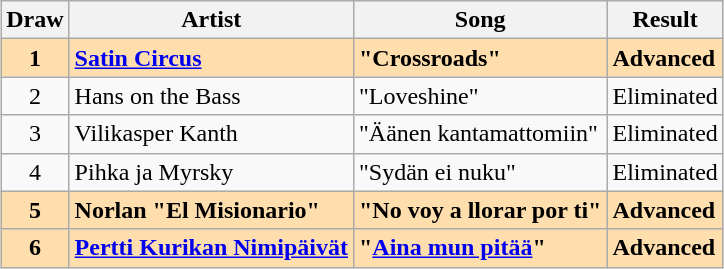<table class="sortable wikitable" style="margin: 1em auto 1em auto">
<tr>
<th>Draw</th>
<th>Artist</th>
<th>Song</th>
<th>Result</th>
</tr>
<tr style="font-weight:bold; background:navajowhite;">
<td align="center">1</td>
<td><a href='#'>Satin Circus</a></td>
<td>"Crossroads"</td>
<td>Advanced</td>
</tr>
<tr>
<td align="center">2</td>
<td>Hans on the Bass</td>
<td>"Loveshine"</td>
<td>Eliminated</td>
</tr>
<tr>
<td align="center">3</td>
<td>Vilikasper Kanth</td>
<td>"Äänen kantamattomiin"</td>
<td>Eliminated</td>
</tr>
<tr>
<td align="center">4</td>
<td>Pihka ja Myrsky</td>
<td>"Sydän ei nuku"</td>
<td>Eliminated</td>
</tr>
<tr style="font-weight:bold; background:navajowhite;">
<td align="center">5</td>
<td>Norlan "El Misionario"</td>
<td>"No voy a llorar por ti"</td>
<td>Advanced</td>
</tr>
<tr style="font-weight:bold; background:navajowhite;">
<td align="center">6</td>
<td><a href='#'>Pertti Kurikan Nimipäivät</a></td>
<td>"<a href='#'>Aina mun pitää</a>"</td>
<td>Advanced</td>
</tr>
</table>
